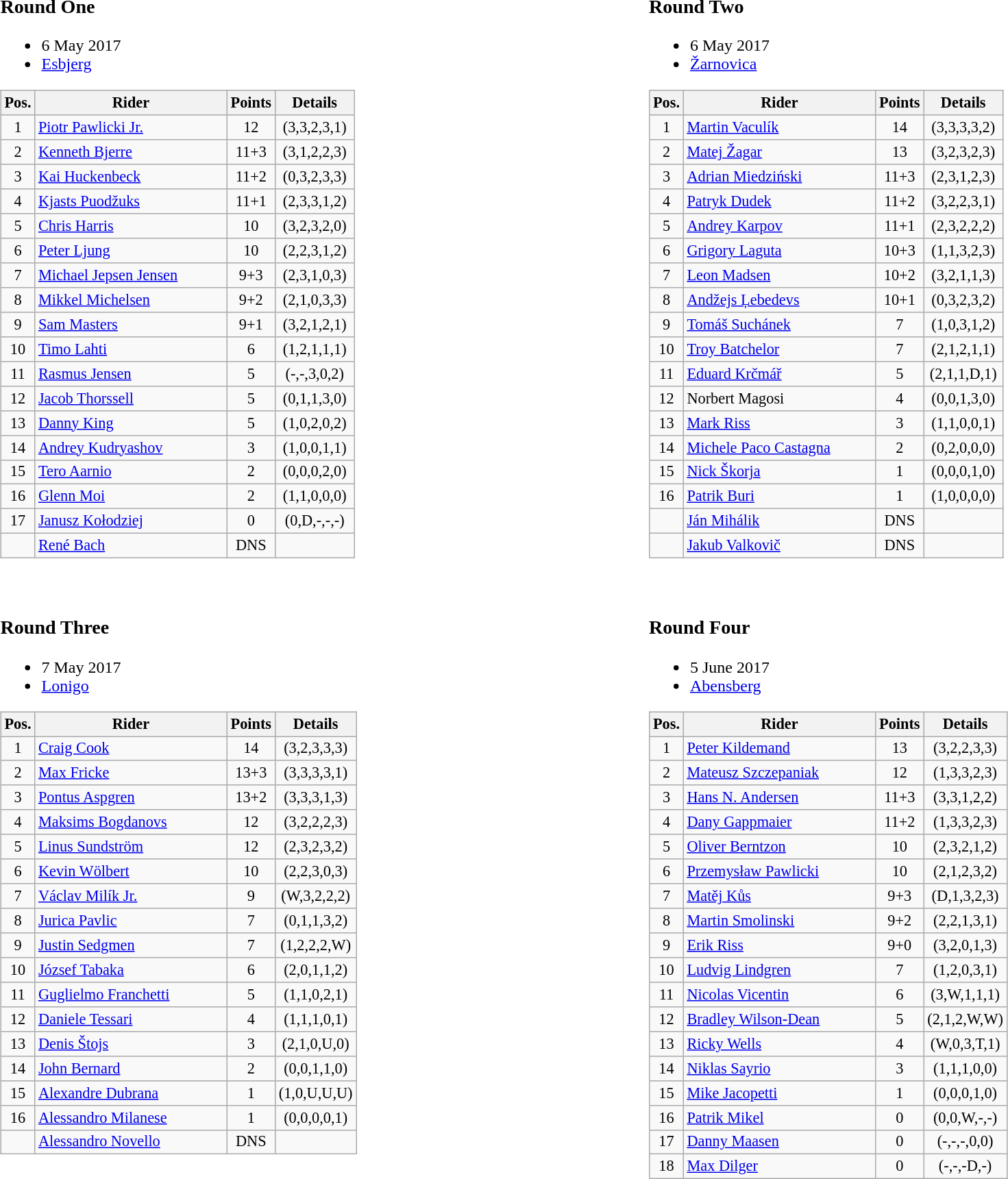<table width=100%>
<tr>
<td width=50% valign=top><br><h3>Round One</h3><ul><li>6 May 2017</li><li> <a href='#'>Esbjerg</a></li></ul><table class=wikitable style="font-size:93%; text-align:center;">
<tr>
<th width=25px>Pos.</th>
<th width=180px>Rider</th>
<th width=40px>Points</th>
<th width=70px>Details</th>
</tr>
<tr>
<td>1</td>
<td style="text-align:left;"> <a href='#'>Piotr Pawlicki Jr.</a></td>
<td>12</td>
<td>(3,3,2,3,1)</td>
</tr>
<tr>
<td>2</td>
<td style="text-align:left;">  <a href='#'>Kenneth Bjerre</a></td>
<td>11+3</td>
<td>(3,1,2,2,3)</td>
</tr>
<tr>
<td>3</td>
<td style="text-align:left;">  <a href='#'>Kai Huckenbeck</a></td>
<td>11+2</td>
<td>(0,3,2,3,3)</td>
</tr>
<tr>
<td>4</td>
<td style="text-align:left;"> <a href='#'>Kjasts Puodžuks</a></td>
<td>11+1</td>
<td>(2,3,3,1,2)</td>
</tr>
<tr>
<td>5</td>
<td style="text-align:left;"> <a href='#'>Chris Harris</a></td>
<td>10</td>
<td>(3,2,3,2,0)</td>
</tr>
<tr>
<td>6</td>
<td style="text-align:left;"> <a href='#'>Peter Ljung</a></td>
<td>10</td>
<td>(2,2,3,1,2)</td>
</tr>
<tr>
<td>7</td>
<td style="text-align:left;"> <a href='#'>Michael Jepsen Jensen</a></td>
<td>9+3</td>
<td>(2,3,1,0,3)</td>
</tr>
<tr>
<td>8</td>
<td style="text-align:left;"> <a href='#'>Mikkel Michelsen</a></td>
<td>9+2</td>
<td>(2,1,0,3,3)</td>
</tr>
<tr>
<td>9</td>
<td style="text-align:left;"> <a href='#'>Sam Masters</a></td>
<td>9+1</td>
<td>(3,2,1,2,1)</td>
</tr>
<tr>
<td>10</td>
<td style="text-align:left;"> <a href='#'>Timo Lahti</a></td>
<td>6</td>
<td>(1,2,1,1,1)</td>
</tr>
<tr>
<td>11</td>
<td style="text-align:left;"> <a href='#'>Rasmus Jensen</a></td>
<td>5</td>
<td>(-,-,3,0,2)</td>
</tr>
<tr>
<td>12</td>
<td style="text-align:left;"> <a href='#'>Jacob Thorssell</a></td>
<td>5</td>
<td>(0,1,1,3,0)</td>
</tr>
<tr>
<td>13</td>
<td style="text-align:left;"> <a href='#'>Danny King</a></td>
<td>5</td>
<td>(1,0,2,0,2)</td>
</tr>
<tr>
<td>14</td>
<td style="text-align:left;"> <a href='#'>Andrey Kudryashov</a></td>
<td>3</td>
<td>(1,0,0,1,1)</td>
</tr>
<tr>
<td>15</td>
<td style="text-align:left;"> <a href='#'>Tero Aarnio</a></td>
<td>2</td>
<td>(0,0,0,2,0)</td>
</tr>
<tr>
<td>16</td>
<td style="text-align:left;"> <a href='#'>Glenn Moi</a></td>
<td>2</td>
<td>(1,1,0,0,0)</td>
</tr>
<tr>
<td>17</td>
<td style="text-align:left;"> <a href='#'>Janusz Kołodziej</a></td>
<td>0</td>
<td>(0,D,-,-,-)</td>
</tr>
<tr>
<td></td>
<td style="text-align:left;"> <a href='#'>René Bach</a></td>
<td>DNS</td>
<td></td>
</tr>
</table>
</td>
<td width=50% valign=top><br><h3>Round Two</h3><ul><li>6 May 2017</li><li> <a href='#'>Žarnovica</a></li></ul><table class=wikitable style="font-size:93%; text-align:center;">
<tr>
<th width=25px>Pos.</th>
<th width=180px>Rider</th>
<th width=40px>Points</th>
<th width=70px>Details</th>
</tr>
<tr>
<td>1</td>
<td style="text-align:left;"> <a href='#'>Martin Vaculík</a></td>
<td>14</td>
<td>(3,3,3,3,2)</td>
</tr>
<tr>
<td>2</td>
<td style="text-align:left;"> <a href='#'>Matej Žagar</a></td>
<td>13</td>
<td>(3,2,3,2,3)</td>
</tr>
<tr>
<td>3</td>
<td style="text-align:left;"> <a href='#'>Adrian Miedziński</a></td>
<td>11+3</td>
<td>(2,3,1,2,3)</td>
</tr>
<tr>
<td>4</td>
<td style="text-align:left;"> <a href='#'>Patryk Dudek</a></td>
<td>11+2</td>
<td>(3,2,2,3,1)</td>
</tr>
<tr>
<td>5</td>
<td style="text-align:left;"> <a href='#'>Andrey Karpov</a></td>
<td>11+1</td>
<td>(2,3,2,2,2)</td>
</tr>
<tr>
<td>6</td>
<td style="text-align:left;"> <a href='#'>Grigory Laguta</a></td>
<td>10+3</td>
<td>(1,1,3,2,3)</td>
</tr>
<tr>
<td>7</td>
<td style="text-align:left;"> <a href='#'>Leon Madsen</a></td>
<td>10+2</td>
<td>(3,2,1,1,3)</td>
</tr>
<tr>
<td>8</td>
<td style="text-align:left;"> <a href='#'>Andžejs Ļebedevs</a></td>
<td>10+1</td>
<td>(0,3,2,3,2)</td>
</tr>
<tr>
<td>9</td>
<td style="text-align:left;"> <a href='#'>Tomáš Suchánek</a></td>
<td>7</td>
<td>(1,0,3,1,2)</td>
</tr>
<tr>
<td>10</td>
<td style="text-align:left;"> <a href='#'>Troy Batchelor</a></td>
<td>7</td>
<td>(2,1,2,1,1)</td>
</tr>
<tr>
<td>11</td>
<td style="text-align:left;"> <a href='#'>Eduard Krčmář</a></td>
<td>5</td>
<td>(2,1,1,D,1)</td>
</tr>
<tr>
<td>12</td>
<td style="text-align:left;"> Norbert Magosi</td>
<td>4</td>
<td>(0,0,1,3,0)</td>
</tr>
<tr>
<td>13</td>
<td style="text-align:left;"> <a href='#'>Mark Riss</a></td>
<td>3</td>
<td>(1,1,0,0,1)</td>
</tr>
<tr>
<td>14</td>
<td style="text-align:left;"> <a href='#'>Michele Paco Castagna</a></td>
<td>2</td>
<td>(0,2,0,0,0)</td>
</tr>
<tr>
<td>15</td>
<td style="text-align:left;"> <a href='#'>Nick Škorja</a></td>
<td>1</td>
<td>(0,0,0,1,0)</td>
</tr>
<tr>
<td>16</td>
<td style="text-align:left;"> <a href='#'>Patrik Buri</a></td>
<td>1</td>
<td>(1,0,0,0,0)</td>
</tr>
<tr>
<td></td>
<td style="text-align:left;"> <a href='#'>Ján Mihálik</a></td>
<td>DNS</td>
<td></td>
</tr>
<tr>
<td></td>
<td style="text-align:left;"> <a href='#'>Jakub Valkovič</a></td>
<td>DNS</td>
<td></td>
</tr>
</table>
</td>
</tr>
<tr>
<td valign=top><br><h3>Round Three</h3><ul><li>7 May 2017</li><li> <a href='#'>Lonigo</a></li></ul><table class=wikitable style="font-size:93%; text-align:center;">
<tr>
<th width=25px>Pos.</th>
<th width=180px>Rider</th>
<th width=40px>Points</th>
<th width=70px>Details</th>
</tr>
<tr>
<td>1</td>
<td style="text-align:left;"> <a href='#'>Craig Cook</a></td>
<td>14</td>
<td>(3,2,3,3,3)</td>
</tr>
<tr>
<td>2</td>
<td style="text-align:left;"> <a href='#'>Max Fricke</a></td>
<td>13+3</td>
<td>(3,3,3,3,1)</td>
</tr>
<tr>
<td>3</td>
<td style="text-align:left;"> <a href='#'>Pontus Aspgren</a></td>
<td>13+2</td>
<td>(3,3,3,1,3)</td>
</tr>
<tr>
<td>4</td>
<td style="text-align:left;"> <a href='#'>Maksims Bogdanovs</a></td>
<td>12</td>
<td>(3,2,2,2,3)</td>
</tr>
<tr>
<td>5</td>
<td style="text-align:left;"> <a href='#'>Linus Sundström</a></td>
<td>12</td>
<td>(2,3,2,3,2)</td>
</tr>
<tr>
<td>6</td>
<td style="text-align:left;"> <a href='#'>Kevin Wölbert</a></td>
<td>10</td>
<td>(2,2,3,0,3)</td>
</tr>
<tr>
<td>7</td>
<td style="text-align:left;"> <a href='#'>Václav Milík Jr.</a></td>
<td>9</td>
<td>(W,3,2,2,2)</td>
</tr>
<tr>
<td>8</td>
<td style="text-align:left;"> <a href='#'>Jurica Pavlic</a></td>
<td>7</td>
<td>(0,1,1,3,2)</td>
</tr>
<tr>
<td>9</td>
<td style="text-align:left;"> <a href='#'>Justin Sedgmen</a></td>
<td>7</td>
<td>(1,2,2,2,W)</td>
</tr>
<tr>
<td>10</td>
<td style="text-align:left;"> <a href='#'>József Tabaka</a></td>
<td>6</td>
<td>(2,0,1,1,2)</td>
</tr>
<tr>
<td>11</td>
<td style="text-align:left;"> <a href='#'>Guglielmo Franchetti</a></td>
<td>5</td>
<td>(1,1,0,2,1)</td>
</tr>
<tr>
<td>12</td>
<td style="text-align:left;"> <a href='#'>Daniele Tessari</a></td>
<td>4</td>
<td>(1,1,1,0,1)</td>
</tr>
<tr>
<td>13</td>
<td style="text-align:left;"> <a href='#'>Denis Štojs</a></td>
<td>3</td>
<td>(2,1,0,U,0)</td>
</tr>
<tr>
<td>14</td>
<td style="text-align:left;"> <a href='#'>John Bernard</a></td>
<td>2</td>
<td>(0,0,1,1,0)</td>
</tr>
<tr>
<td>15</td>
<td style="text-align:left;"> <a href='#'>Alexandre Dubrana</a></td>
<td>1</td>
<td>(1,0,U,U,U)</td>
</tr>
<tr>
<td>16</td>
<td style="text-align:left;"> <a href='#'>Alessandro Milanese</a></td>
<td>1</td>
<td>(0,0,0,0,1)</td>
</tr>
<tr>
<td></td>
<td style="text-align:left;"> <a href='#'>Alessandro Novello</a></td>
<td>DNS</td>
<td></td>
</tr>
</table>
</td>
<td width=50% valign=top><br><h3>Round Four</h3><ul><li>5 June 2017</li><li> <a href='#'>Abensberg</a></li></ul><table class=wikitable style="font-size:93%; text-align:center;">
<tr>
<th width=25px>Pos.</th>
<th width=180px>Rider</th>
<th width=40px>Points</th>
<th width=70px>Details</th>
</tr>
<tr>
<td>1</td>
<td style="text-align:left;"> <a href='#'>Peter Kildemand</a></td>
<td>13</td>
<td>(3,2,2,3,3)</td>
</tr>
<tr>
<td>2</td>
<td style="text-align:left;"> <a href='#'>Mateusz Szczepaniak</a></td>
<td>12</td>
<td>(1,3,3,2,3)</td>
</tr>
<tr>
<td>3</td>
<td style="text-align:left;"> <a href='#'>Hans N. Andersen</a></td>
<td>11+3</td>
<td>(3,3,1,2,2)</td>
</tr>
<tr>
<td>4</td>
<td style="text-align:left;"> <a href='#'>Dany Gappmaier</a></td>
<td>11+2</td>
<td>(1,3,3,2,3)</td>
</tr>
<tr>
<td>5</td>
<td style="text-align:left;"> <a href='#'>Oliver Berntzon</a></td>
<td>10</td>
<td>(2,3,2,1,2)</td>
</tr>
<tr>
<td>6</td>
<td style="text-align:left;"> <a href='#'>Przemysław Pawlicki</a></td>
<td>10</td>
<td>(2,1,2,3,2)</td>
</tr>
<tr>
<td>7</td>
<td style="text-align:left;"> <a href='#'>Matěj Kůs</a></td>
<td>9+3</td>
<td>(D,1,3,2,3)</td>
</tr>
<tr>
<td>8</td>
<td style="text-align:left;"> <a href='#'>Martin Smolinski</a></td>
<td>9+2</td>
<td>(2,2,1,3,1)</td>
</tr>
<tr>
<td>9</td>
<td style="text-align:left;"> <a href='#'>Erik Riss</a></td>
<td>9+0</td>
<td>(3,2,0,1,3)</td>
</tr>
<tr>
<td>10</td>
<td style="text-align:left;"> <a href='#'>Ludvig Lindgren</a></td>
<td>7</td>
<td>(1,2,0,3,1)</td>
</tr>
<tr>
<td>11</td>
<td style="text-align:left;"> <a href='#'>Nicolas Vicentin</a></td>
<td>6</td>
<td>(3,W,1,1,1)</td>
</tr>
<tr>
<td>12</td>
<td style="text-align:left;"> <a href='#'>Bradley Wilson-Dean</a></td>
<td>5</td>
<td>(2,1,2,W,W)</td>
</tr>
<tr>
<td>13</td>
<td style="text-align:left;"> <a href='#'>Ricky Wells</a></td>
<td>4</td>
<td>(W,0,3,T,1)</td>
</tr>
<tr>
<td>14</td>
<td style="text-align:left;"> <a href='#'>Niklas Sayrio</a></td>
<td>3</td>
<td>(1,1,1,0,0)</td>
</tr>
<tr>
<td>15</td>
<td style="text-align:left;"> <a href='#'>Mike Jacopetti</a></td>
<td>1</td>
<td>(0,0,0,1,0)</td>
</tr>
<tr>
<td>16</td>
<td style="text-align:left;"> <a href='#'>Patrik Mikel</a></td>
<td>0</td>
<td>(0,0,W,-,-)</td>
</tr>
<tr>
<td>17</td>
<td style="text-align:left;"> <a href='#'>Danny Maasen</a></td>
<td>0</td>
<td>(-,-,-,0,0)</td>
</tr>
<tr>
<td>18</td>
<td style="text-align:left;"> <a href='#'>Max Dilger</a></td>
<td>0</td>
<td>(-,-,-D,-)</td>
</tr>
</table>
</td>
</tr>
<tr>
</tr>
</table>
